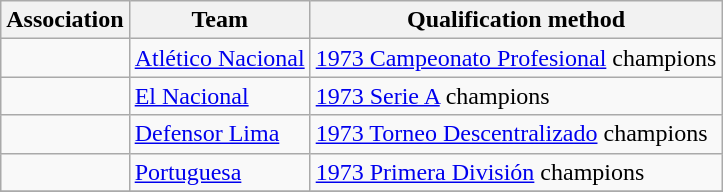<table class="wikitable">
<tr>
<th>Association</th>
<th>Team </th>
<th>Qualification method</th>
</tr>
<tr>
<td rowspan=1><br></td>
<td><a href='#'>Atlético Nacional</a></td>
<td><a href='#'>1973 Campeonato Profesional</a> champions</td>
</tr>
<tr>
<td rowspan=1><br></td>
<td><a href='#'>El Nacional</a></td>
<td><a href='#'>1973 Serie A</a> champions</td>
</tr>
<tr>
<td rowspan=1><br></td>
<td><a href='#'>Defensor Lima</a></td>
<td><a href='#'>1973 Torneo Descentralizado</a> champions</td>
</tr>
<tr>
<td rowspan=1><br></td>
<td><a href='#'>Portuguesa</a></td>
<td><a href='#'>1973 Primera División</a> champions</td>
</tr>
<tr>
</tr>
</table>
